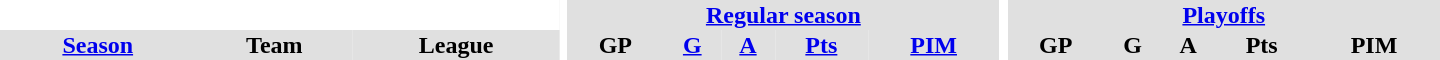<table border="0" cellpadding="1" cellspacing="0" style="text-align:center; width:60em">
<tr bgcolor="#e0e0e0">
<th colspan="3" bgcolor="#ffffff"></th>
<th rowspan="99" bgcolor="#ffffff"></th>
<th colspan="5"><a href='#'>Regular season</a></th>
<th rowspan="99" bgcolor="#ffffff"></th>
<th colspan="5"><a href='#'>Playoffs</a></th>
</tr>
<tr bgcolor="#e0e0e0">
<th><a href='#'>Season</a></th>
<th>Team</th>
<th>League</th>
<th>GP</th>
<th><a href='#'>G</a></th>
<th><a href='#'>A</a></th>
<th><a href='#'>Pts</a></th>
<th><a href='#'>PIM</a></th>
<th>GP</th>
<th>G</th>
<th>A</th>
<th>Pts</th>
<th>PIM</th>
</tr>
</table>
